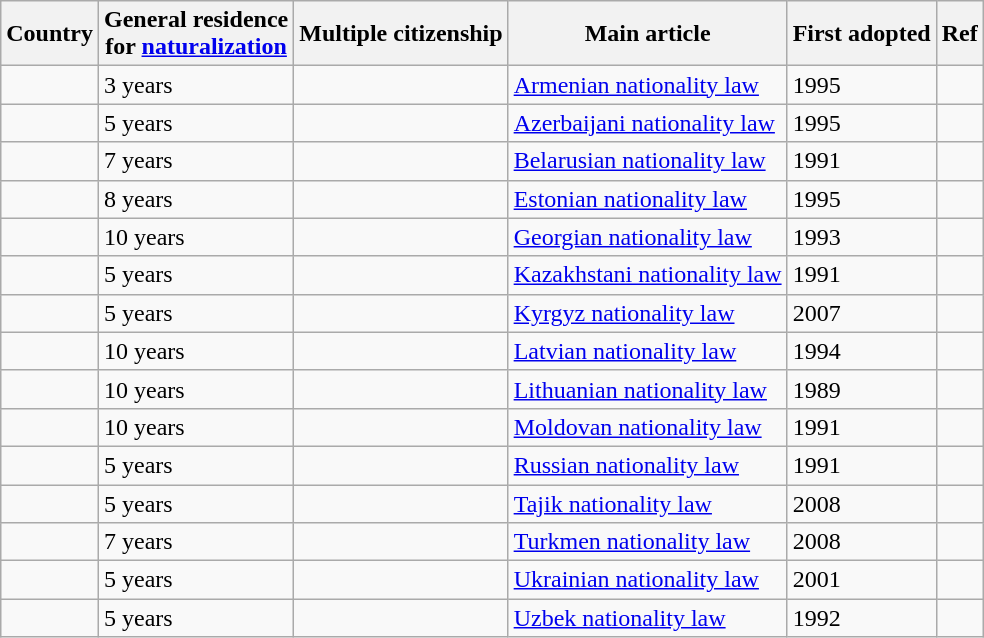<table class="wikitable sortable">
<tr>
<th class=unsortable>Country</th>
<th style=data-sort-type:number;>General residence<br>for <a href='#'>naturalization</a></th>
<th>Multiple citizenship</th>
<th>Main article</th>
<th>First adopted</th>
<th class=unsortable>Ref</th>
</tr>
<tr>
<td></td>
<td>3 years</td>
<td></td>
<td><a href='#'>Armenian nationality law</a></td>
<td>1995</td>
<td></td>
</tr>
<tr>
<td></td>
<td>5 years</td>
<td></td>
<td><a href='#'>Azerbaijani nationality law</a></td>
<td>1995</td>
<td></td>
</tr>
<tr>
<td></td>
<td>7 years</td>
<td></td>
<td><a href='#'>Belarusian nationality law</a></td>
<td>1991</td>
<td></td>
</tr>
<tr>
<td></td>
<td>8 years</td>
<td></td>
<td><a href='#'>Estonian nationality law</a></td>
<td>1995</td>
<td></td>
</tr>
<tr>
<td></td>
<td>10 years</td>
<td></td>
<td><a href='#'>Georgian nationality law</a></td>
<td>1993</td>
<td></td>
</tr>
<tr>
<td></td>
<td>5 years</td>
<td></td>
<td><a href='#'>Kazakhstani nationality law</a></td>
<td>1991</td>
<td></td>
</tr>
<tr>
<td></td>
<td>5 years</td>
<td></td>
<td><a href='#'>Kyrgyz nationality law</a></td>
<td>2007</td>
<td></td>
</tr>
<tr>
<td></td>
<td>10 years</td>
<td></td>
<td><a href='#'>Latvian nationality law</a></td>
<td>1994</td>
<td></td>
</tr>
<tr>
<td></td>
<td>10 years</td>
<td></td>
<td><a href='#'>Lithuanian nationality law</a></td>
<td>1989</td>
<td></td>
</tr>
<tr>
<td></td>
<td>10 years</td>
<td></td>
<td><a href='#'>Moldovan nationality law</a></td>
<td>1991</td>
<td></td>
</tr>
<tr>
<td></td>
<td>5 years</td>
<td></td>
<td><a href='#'>Russian nationality law</a></td>
<td>1991</td>
<td></td>
</tr>
<tr>
<td></td>
<td>5 years</td>
<td></td>
<td><a href='#'>Tajik nationality law</a></td>
<td>2008</td>
<td></td>
</tr>
<tr>
<td></td>
<td>7 years</td>
<td></td>
<td><a href='#'>Turkmen nationality law</a></td>
<td>2008</td>
<td></td>
</tr>
<tr>
<td></td>
<td>5 years</td>
<td></td>
<td><a href='#'>Ukrainian nationality law</a></td>
<td>2001</td>
<td></td>
</tr>
<tr>
<td></td>
<td>5 years</td>
<td></td>
<td><a href='#'>Uzbek nationality law</a></td>
<td>1992</td>
<td></td>
</tr>
</table>
